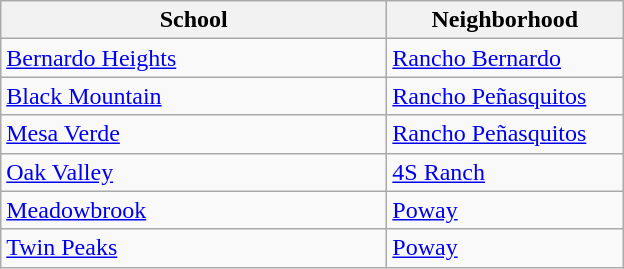<table class="wikitable">
<tr>
<th width="250">School</th>
<th width="150">Neighborhood</th>
</tr>
<tr>
<td><a href='#'>Bernardo Heights</a></td>
<td><a href='#'>Rancho Bernardo</a></td>
</tr>
<tr>
<td><a href='#'>Black Mountain</a></td>
<td><a href='#'>Rancho Peñasquitos</a></td>
</tr>
<tr>
<td><a href='#'>Mesa Verde</a></td>
<td><a href='#'>Rancho Peñasquitos</a></td>
</tr>
<tr>
<td><a href='#'>Oak Valley</a></td>
<td><a href='#'>4S Ranch</a></td>
</tr>
<tr>
<td><a href='#'>Meadowbrook</a></td>
<td><a href='#'>Poway</a></td>
</tr>
<tr>
<td><a href='#'>Twin Peaks</a></td>
<td><a href='#'>Poway</a></td>
</tr>
</table>
